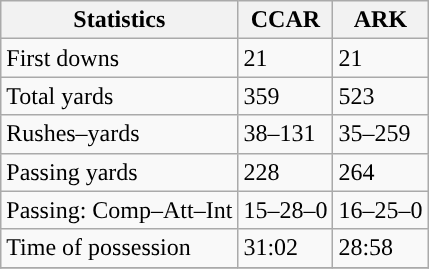<table class="wikitable" style="float: left;">
<tr>
<th>Statistics</th>
<th>CCAR</th>
<th>ARK</th>
</tr>
<tr>
<td>First downs</td>
<td>21</td>
<td>21</td>
</tr>
<tr>
<td>Total yards</td>
<td>359</td>
<td>523</td>
</tr>
<tr>
<td>Rushes–yards</td>
<td>38–131</td>
<td>35–259</td>
</tr>
<tr>
<td>Passing yards</td>
<td>228</td>
<td>264</td>
</tr>
<tr>
<td>Passing: Comp–Att–Int</td>
<td>15–28–0</td>
<td>16–25–0</td>
</tr>
<tr>
<td>Time of possession</td>
<td>31:02</td>
<td>28:58</td>
</tr>
<tr>
</tr>
</table>
